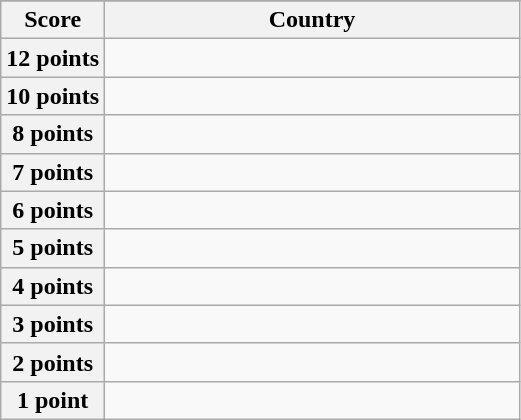<table class="wikitable">
<tr>
</tr>
<tr>
<th scope="col" width="20%">Score</th>
<th scope="col">Country</th>
</tr>
<tr>
<th scope="row">12 points</th>
<td></td>
</tr>
<tr>
<th scope="row">10 points</th>
<td></td>
</tr>
<tr>
<th scope="row">8 points</th>
<td></td>
</tr>
<tr>
<th scope="row">7 points</th>
<td></td>
</tr>
<tr>
<th scope="row">6 points</th>
<td></td>
</tr>
<tr>
<th scope="row">5 points</th>
<td></td>
</tr>
<tr>
<th scope="row">4 points</th>
<td></td>
</tr>
<tr>
<th scope="row">3 points</th>
<td></td>
</tr>
<tr>
<th scope="row">2 points</th>
<td></td>
</tr>
<tr>
<th scope="row">1 point</th>
<td></td>
</tr>
</table>
